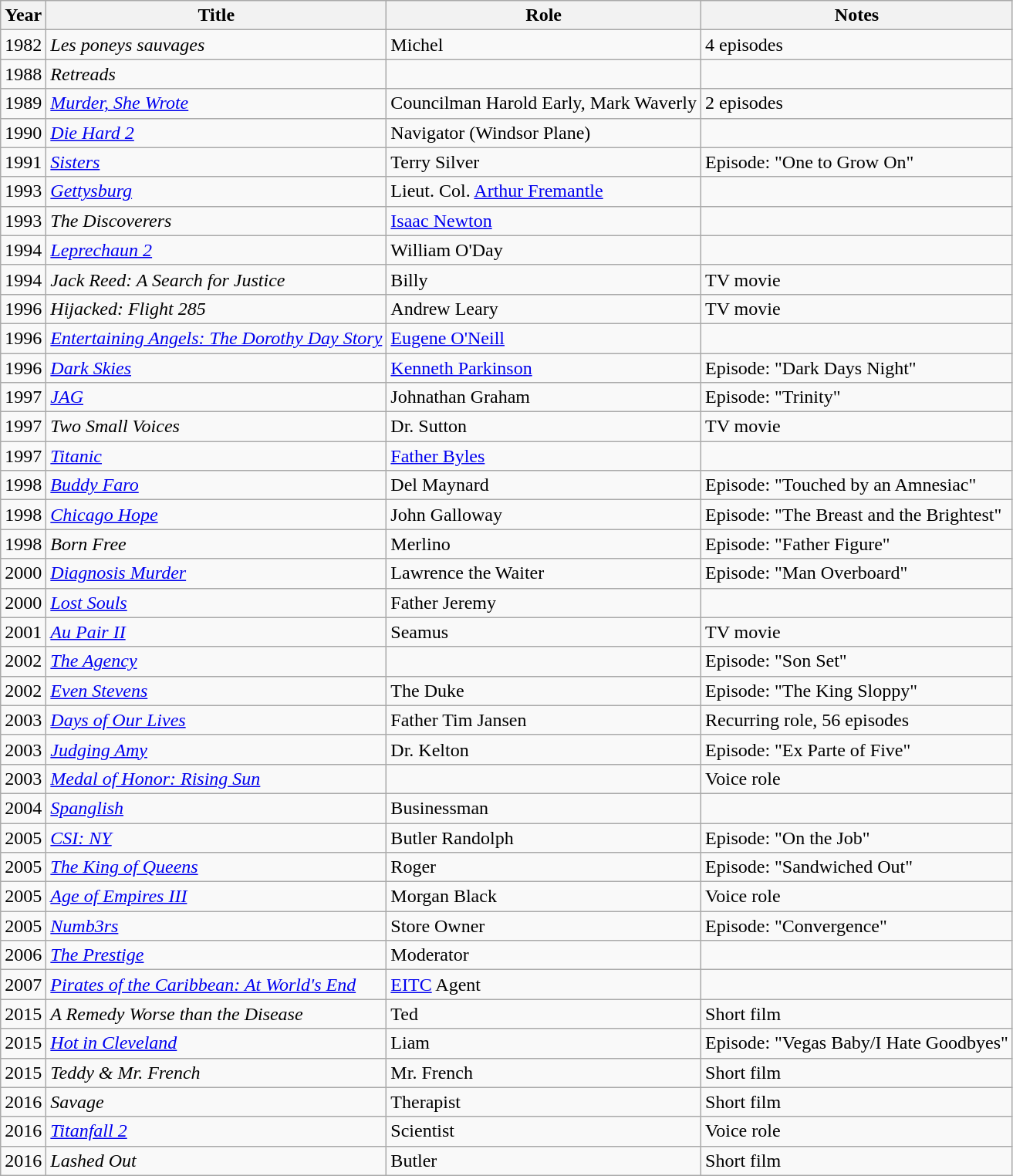<table class="wikitable sortable">
<tr>
<th>Year</th>
<th>Title</th>
<th>Role</th>
<th>Notes</th>
</tr>
<tr>
<td>1982</td>
<td><em>Les poneys sauvages</em></td>
<td>Michel</td>
<td>4 episodes</td>
</tr>
<tr>
<td>1988</td>
<td><em>Retreads</em></td>
<td></td>
<td></td>
</tr>
<tr>
<td>1989</td>
<td><em><a href='#'>Murder, She Wrote</a></em></td>
<td>Councilman Harold Early, Mark Waverly</td>
<td>2 episodes</td>
</tr>
<tr>
<td>1990</td>
<td><em><a href='#'>Die Hard 2</a></em></td>
<td>Navigator (Windsor Plane)</td>
<td></td>
</tr>
<tr>
<td>1991</td>
<td><a href='#'><em>Sisters</em></a></td>
<td>Terry Silver</td>
<td>Episode: "One to Grow On"</td>
</tr>
<tr>
<td>1993</td>
<td><a href='#'><em>Gettysburg</em></a></td>
<td>Lieut. Col. <a href='#'>Arthur Fremantle</a></td>
<td></td>
</tr>
<tr>
<td>1993</td>
<td><em>The Discoverers</em></td>
<td><a href='#'>Isaac Newton</a></td>
<td></td>
</tr>
<tr>
<td>1994</td>
<td><em><a href='#'>Leprechaun 2</a></em></td>
<td>William O'Day</td>
<td></td>
</tr>
<tr>
<td>1994</td>
<td><em>Jack Reed: A Search for Justice</em></td>
<td>Billy</td>
<td>TV movie</td>
</tr>
<tr>
<td>1996</td>
<td><em>Hijacked: Flight 285</em></td>
<td>Andrew Leary</td>
<td>TV movie</td>
</tr>
<tr>
<td>1996</td>
<td><em><a href='#'>Entertaining Angels: The Dorothy Day Story</a></em></td>
<td><a href='#'>Eugene O'Neill</a></td>
<td></td>
</tr>
<tr>
<td>1996</td>
<td><a href='#'><em>Dark Skies</em></a></td>
<td><a href='#'>Kenneth Parkinson</a></td>
<td>Episode: "Dark Days Night"</td>
</tr>
<tr>
<td>1997</td>
<td><a href='#'><em>JAG</em></a></td>
<td>Johnathan Graham</td>
<td>Episode: "Trinity"</td>
</tr>
<tr>
<td>1997</td>
<td><em>Two Small Voices</em></td>
<td>Dr. Sutton</td>
<td>TV movie</td>
</tr>
<tr>
<td>1997</td>
<td><a href='#'><em>Titanic</em></a></td>
<td><a href='#'>Father Byles</a></td>
<td></td>
</tr>
<tr>
<td>1998</td>
<td><em><a href='#'>Buddy Faro</a></em></td>
<td>Del Maynard</td>
<td>Episode: "Touched by an Amnesiac"</td>
</tr>
<tr>
<td>1998</td>
<td><em><a href='#'>Chicago Hope</a></em></td>
<td>John Galloway</td>
<td>Episode: "The Breast and the Brightest"</td>
</tr>
<tr>
<td>1998</td>
<td><em>Born Free</em></td>
<td>Merlino</td>
<td>Episode: "Father Figure"</td>
</tr>
<tr>
<td>2000</td>
<td><em><a href='#'>Diagnosis Murder</a></em></td>
<td>Lawrence the Waiter</td>
<td>Episode: "Man Overboard"</td>
</tr>
<tr>
<td>2000</td>
<td><a href='#'><em>Lost Souls</em></a></td>
<td>Father Jeremy</td>
<td></td>
</tr>
<tr>
<td>2001</td>
<td><em><a href='#'>Au Pair II</a></em></td>
<td>Seamus</td>
<td>TV movie</td>
</tr>
<tr>
<td>2002</td>
<td><a href='#'><em>The Agency</em></a></td>
<td></td>
<td>Episode: "Son Set"</td>
</tr>
<tr>
<td>2002</td>
<td><a href='#'><em>Even Stevens</em></a></td>
<td>The Duke</td>
<td>Episode: "The King Sloppy"</td>
</tr>
<tr>
<td>2003</td>
<td><em><a href='#'>Days of Our Lives</a></em></td>
<td>Father Tim Jansen</td>
<td>Recurring role, 56 episodes</td>
</tr>
<tr>
<td>2003</td>
<td><em><a href='#'>Judging Amy</a></em></td>
<td>Dr. Kelton</td>
<td>Episode: "Ex Parte of Five"</td>
</tr>
<tr>
<td>2003</td>
<td><em><a href='#'>Medal of Honor: Rising Sun</a></em></td>
<td></td>
<td>Voice role</td>
</tr>
<tr>
<td>2004</td>
<td><a href='#'><em>Spanglish</em></a></td>
<td>Businessman</td>
<td></td>
</tr>
<tr>
<td>2005</td>
<td><em><a href='#'>CSI: NY</a></em></td>
<td>Butler Randolph</td>
<td>Episode: "On the Job"</td>
</tr>
<tr>
<td>2005</td>
<td><em><a href='#'>The King of Queens</a></em></td>
<td>Roger</td>
<td>Episode: "Sandwiched Out"</td>
</tr>
<tr>
<td>2005</td>
<td><em><a href='#'>Age of Empires III</a></em></td>
<td>Morgan Black</td>
<td>Voice role</td>
</tr>
<tr>
<td>2005</td>
<td><em><a href='#'>Numb3rs</a></em></td>
<td>Store Owner</td>
<td>Episode: "Convergence"</td>
</tr>
<tr>
<td>2006</td>
<td><a href='#'><em>The Prestige</em></a></td>
<td>Moderator</td>
<td></td>
</tr>
<tr>
<td>2007</td>
<td><em><a href='#'>Pirates of the Caribbean: At World's End</a></em></td>
<td><a href='#'>EITC</a> Agent</td>
<td></td>
</tr>
<tr>
<td>2015</td>
<td><em>A Remedy Worse than the Disease</em></td>
<td>Ted</td>
<td>Short film</td>
</tr>
<tr>
<td>2015</td>
<td><em><a href='#'>Hot in Cleveland</a></em></td>
<td>Liam</td>
<td>Episode: "Vegas Baby/I Hate Goodbyes"</td>
</tr>
<tr>
<td>2015</td>
<td><em>Teddy & Mr. French</em></td>
<td>Mr. French</td>
<td>Short film</td>
</tr>
<tr>
<td>2016</td>
<td><em>Savage</em></td>
<td>Therapist</td>
<td>Short film</td>
</tr>
<tr>
<td>2016</td>
<td><em><a href='#'>Titanfall 2</a></em></td>
<td>Scientist</td>
<td>Voice role</td>
</tr>
<tr>
<td>2016</td>
<td><em>Lashed Out</em></td>
<td>Butler</td>
<td>Short film</td>
</tr>
</table>
